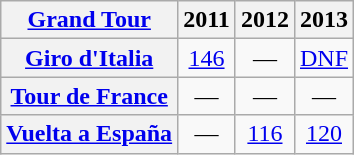<table class="wikitable plainrowheaders">
<tr>
<th scope="col"><a href='#'>Grand Tour</a></th>
<th scope="col">2011</th>
<th scope="col">2012</th>
<th scope="col">2013</th>
</tr>
<tr style="text-align:center;">
<th scope="row"> <a href='#'>Giro d'Italia</a></th>
<td><a href='#'>146</a></td>
<td>—</td>
<td><a href='#'>DNF</a></td>
</tr>
<tr style="text-align:center;">
<th scope="row"> <a href='#'>Tour de France</a></th>
<td>—</td>
<td>—</td>
<td>—</td>
</tr>
<tr style="text-align:center;">
<th scope="row"> <a href='#'>Vuelta a España</a></th>
<td>—</td>
<td><a href='#'>116</a></td>
<td><a href='#'>120</a></td>
</tr>
</table>
